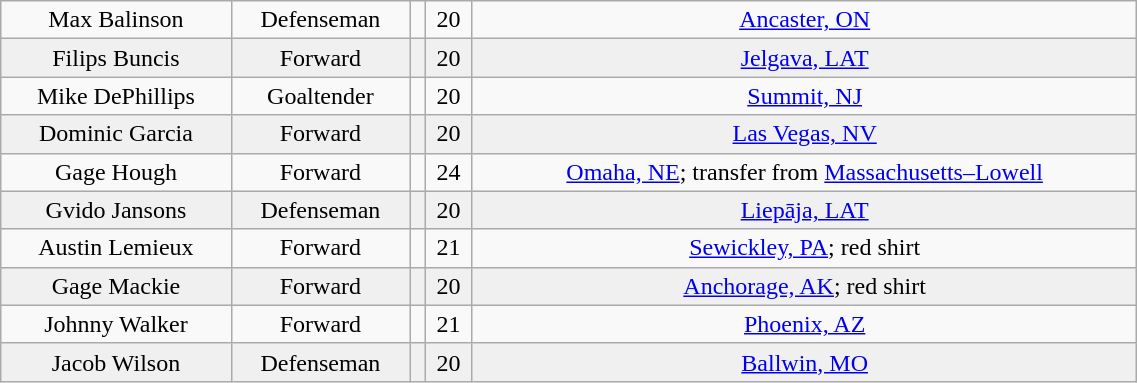<table class="wikitable" width="60%">
<tr align="center" bgcolor="">
<td>Max Balinson</td>
<td>Defenseman</td>
<td></td>
<td>20</td>
<td><a href='#'>Ancaster, ON</a></td>
</tr>
<tr align="center" bgcolor="f0f0f0">
<td>Filips Buncis</td>
<td>Forward</td>
<td></td>
<td>20</td>
<td><a href='#'>Jelgava, LAT</a></td>
</tr>
<tr align="center" bgcolor="">
<td>Mike DePhillips</td>
<td>Goaltender</td>
<td></td>
<td>20</td>
<td><a href='#'>Summit, NJ</a></td>
</tr>
<tr align="center" bgcolor="f0f0f0">
<td>Dominic Garcia</td>
<td>Forward</td>
<td></td>
<td>20</td>
<td><a href='#'>Las Vegas, NV</a></td>
</tr>
<tr align="center" bgcolor="">
<td>Gage Hough</td>
<td>Forward</td>
<td></td>
<td>24</td>
<td><a href='#'>Omaha, NE</a>; transfer from <a href='#'>Massachusetts–Lowell</a></td>
</tr>
<tr align="center" bgcolor="f0f0f0">
<td>Gvido Jansons</td>
<td>Defenseman</td>
<td></td>
<td>20</td>
<td><a href='#'>Liepāja, LAT</a></td>
</tr>
<tr align="center" bgcolor="">
<td>Austin Lemieux</td>
<td>Forward</td>
<td></td>
<td>21</td>
<td><a href='#'>Sewickley, PA</a>; red shirt</td>
</tr>
<tr align="center" bgcolor="f0f0f0">
<td>Gage Mackie</td>
<td>Forward</td>
<td></td>
<td>20</td>
<td><a href='#'>Anchorage, AK</a>; red shirt</td>
</tr>
<tr align="center" bgcolor="">
<td>Johnny Walker</td>
<td>Forward</td>
<td></td>
<td>21</td>
<td><a href='#'>Phoenix, AZ</a></td>
</tr>
<tr align="center" bgcolor="f0f0f0">
<td>Jacob Wilson</td>
<td>Defenseman</td>
<td></td>
<td>20</td>
<td><a href='#'>Ballwin, MO</a></td>
</tr>
</table>
